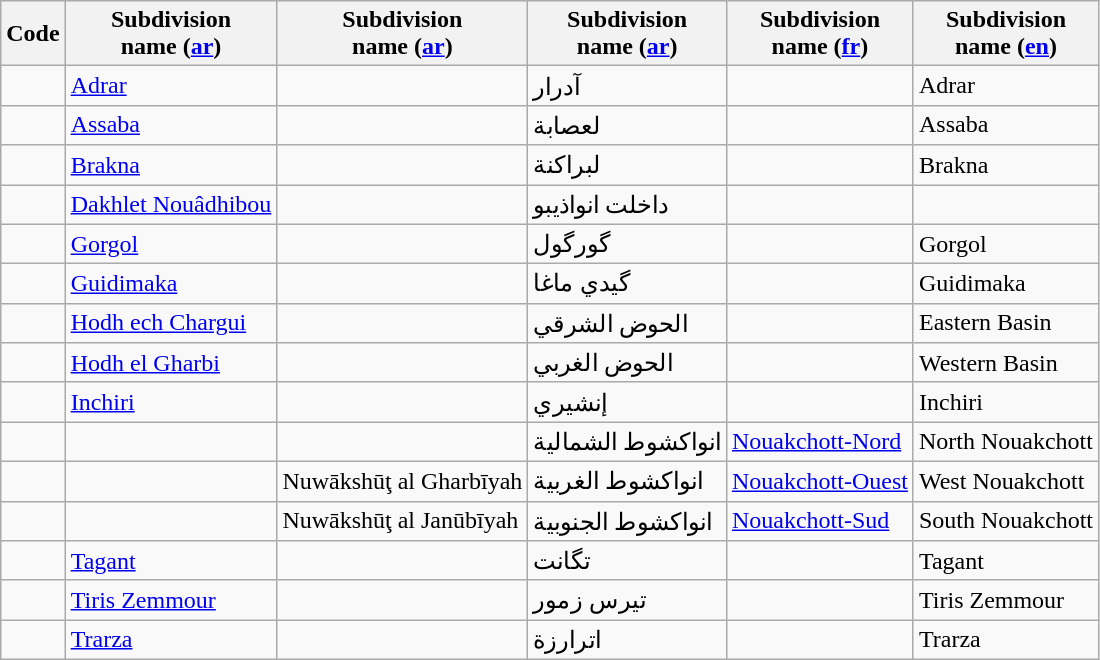<table class="wikitable sortable">
<tr>
<th>Code</th>
<th>Subdivision<br>name (<a href='#'>ar</a>)<br></th>
<th>Subdivision<br>name (<a href='#'>ar</a>)<br></th>
<th>Subdivision<br>name (<a href='#'>ar</a>) </th>
<th>Subdivision<br>name (<a href='#'>fr</a>)<br></th>
<th>Subdivision<br>name (<a href='#'>en</a>)<br></th>
</tr>
<tr>
<td></td>
<td><a href='#'>Adrar</a></td>
<td></td>
<td>آدرار</td>
<td></td>
<td>Adrar</td>
</tr>
<tr>
<td></td>
<td><a href='#'>Assaba</a></td>
<td></td>
<td>لعصابة</td>
<td></td>
<td>Assaba</td>
</tr>
<tr>
<td></td>
<td><a href='#'>Brakna</a></td>
<td></td>
<td>لبراكنة</td>
<td></td>
<td>Brakna</td>
</tr>
<tr>
<td></td>
<td><a href='#'>Dakhlet Nouâdhibou</a></td>
<td></td>
<td>داخلت انواذيبو</td>
<td></td>
<td></td>
</tr>
<tr>
<td></td>
<td><a href='#'>Gorgol</a></td>
<td></td>
<td>گورگول</td>
<td></td>
<td>Gorgol</td>
</tr>
<tr>
<td></td>
<td><a href='#'>Guidimaka</a></td>
<td></td>
<td>گيدي ماغا</td>
<td></td>
<td>Guidimaka</td>
</tr>
<tr>
<td></td>
<td><a href='#'>Hodh ech Chargui</a></td>
<td></td>
<td>الحوض الشرقي</td>
<td></td>
<td>Eastern Basin</td>
</tr>
<tr>
<td></td>
<td><a href='#'>Hodh el Gharbi</a></td>
<td></td>
<td>الحوض الغربي</td>
<td></td>
<td>Western Basin</td>
</tr>
<tr>
<td></td>
<td><a href='#'>Inchiri</a></td>
<td></td>
<td>إنشيري</td>
<td></td>
<td>Inchiri</td>
</tr>
<tr>
<td></td>
<td></td>
<td></td>
<td>انواكشوط الشمالية</td>
<td><a href='#'>Nouakchott-Nord</a></td>
<td>North Nouakchott</td>
</tr>
<tr>
<td></td>
<td></td>
<td>Nuwākshūţ al Gharbīyah</td>
<td>انواكشوط الغربية</td>
<td><a href='#'>Nouakchott-Ouest</a></td>
<td>West Nouakchott</td>
</tr>
<tr>
<td></td>
<td></td>
<td>Nuwākshūţ al Janūbīyah</td>
<td>انواكشوط الجنوبية</td>
<td><a href='#'>Nouakchott-Sud</a></td>
<td>South Nouakchott</td>
</tr>
<tr>
<td></td>
<td><a href='#'>Tagant</a></td>
<td></td>
<td>تگانت</td>
<td></td>
<td>Tagant</td>
</tr>
<tr>
<td></td>
<td><a href='#'>Tiris Zemmour</a></td>
<td></td>
<td>تيرس زمور</td>
<td></td>
<td>Tiris Zemmour</td>
</tr>
<tr>
<td></td>
<td><a href='#'>Trarza</a></td>
<td></td>
<td>اترارزة</td>
<td></td>
<td>Trarza</td>
</tr>
</table>
